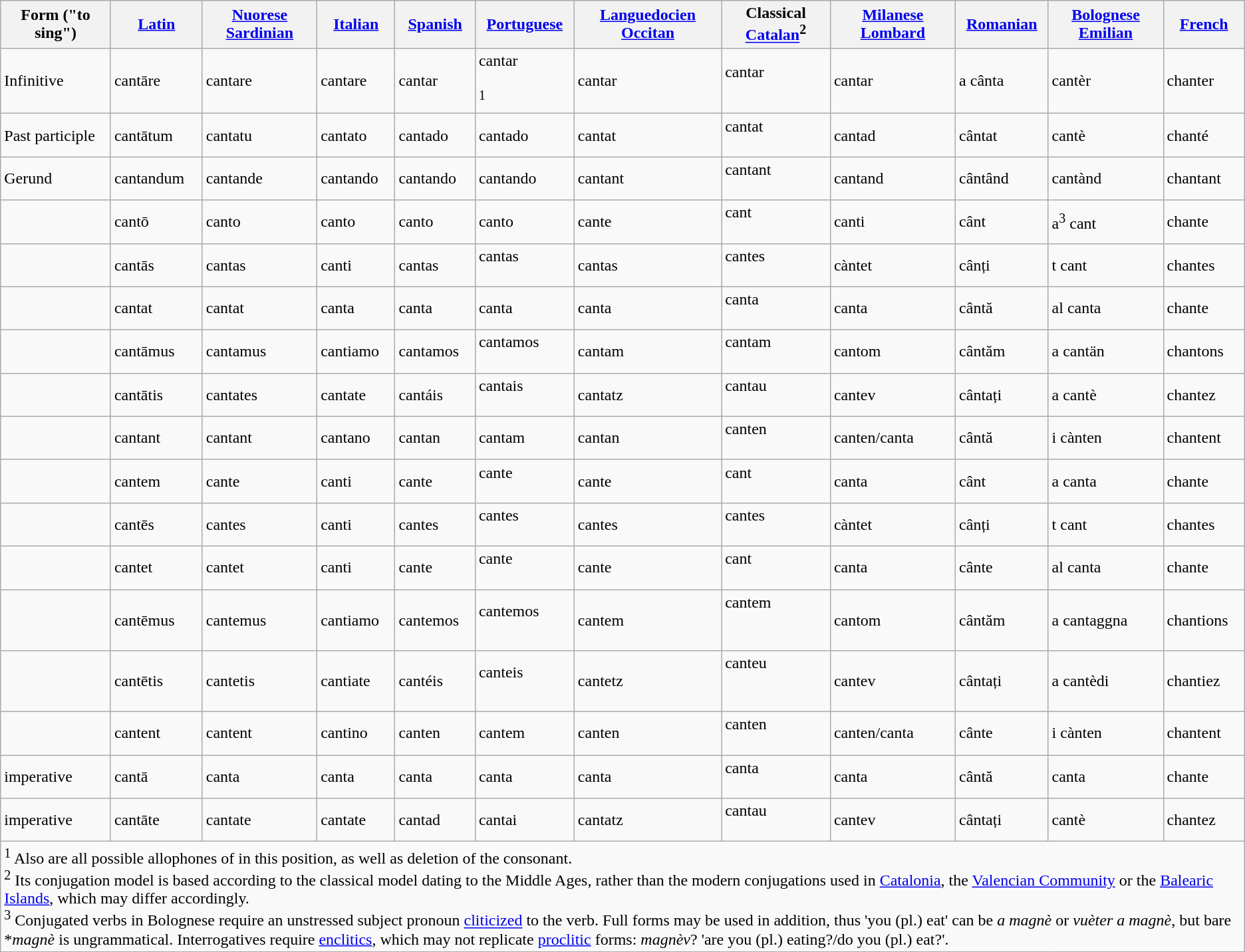<table class="wikitable">
<tr>
<th>Form ("to sing")</th>
<th><a href='#'>Latin</a></th>
<th><a href='#'>Nuorese</a> <a href='#'>Sardinian</a></th>
<th><a href='#'>Italian</a></th>
<th><a href='#'>Spanish</a></th>
<th><a href='#'>Portuguese</a></th>
<th><a href='#'>Languedocien</a> <a href='#'>Occitan</a></th>
<th>Classical <a href='#'>Catalan</a><sup>2</sup></th>
<th><a href='#'>Milanese</a> <a href='#'>Lombard</a></th>
<th><a href='#'>Romanian</a></th>
<th><a href='#'>Bolognese</a> <a href='#'>Emilian</a></th>
<th><a href='#'>French</a></th>
</tr>
<tr>
<td>Infinitive</td>
<td>cantāre</td>
<td>cantare<br></td>
<td>cantare<br></td>
<td>cantar<br></td>
<td>cantar<br> <br><sup>1</sup></td>
<td>cantar<br></td>
<td>cantar<br><br></td>
<td>cantar<br></td>
<td>a cânta<br></td>
<td>cantèr<br></td>
<td>chanter<br></td>
</tr>
<tr>
<td>Past participle</td>
<td>cantātum</td>
<td>cantatu<br></td>
<td>cantato<br></td>
<td>cantado<br></td>
<td>cantado<br></td>
<td>cantat<br></td>
<td>cantat<br><br></td>
<td>cantad<br></td>
<td>cântat<br></td>
<td>cantè<br></td>
<td>chanté<br></td>
</tr>
<tr>
<td>Gerund</td>
<td>cantandum</td>
<td>cantande<br></td>
<td>cantando<br></td>
<td>cantando<br></td>
<td>cantando<br></td>
<td>cantant<br></td>
<td>cantant<br><br></td>
<td>cantand<br></td>
<td>cântând<br></td>
<td>cantànd <br></td>
<td>chantant<br></td>
</tr>
<tr>
<td> </td>
<td>cantō</td>
<td>canto<br></td>
<td>canto<br></td>
<td>canto<br></td>
<td>canto<br></td>
<td>cante<br></td>
<td>cant<br><br></td>
<td>canti<br></td>
<td>cânt<br></td>
<td>a<sup>3</sup> cant<br></td>
<td>chante<br></td>
</tr>
<tr>
<td> </td>
<td>cantās</td>
<td>cantas<br></td>
<td>canti<br></td>
<td>cantas<br></td>
<td>cantas<br><br></td>
<td>cantas<br></td>
<td>cantes<br><br></td>
<td>càntet<br></td>
<td>cânți<br></td>
<td>t cant<br></td>
<td>chantes<br></td>
</tr>
<tr>
<td> </td>
<td>cantat</td>
<td>cantat<br></td>
<td>canta<br></td>
<td>canta<br></td>
<td>canta<br></td>
<td>canta<br></td>
<td>canta<br><br></td>
<td>canta<br></td>
<td>cântă<br></td>
<td>al canta<br></td>
<td>chante<br></td>
</tr>
<tr>
<td> </td>
<td>cantāmus</td>
<td>cantamus<br></td>
<td>cantiamo<br></td>
<td>cantamos<br></td>
<td>cantamos<br><br></td>
<td>cantam<br></td>
<td>cantam<br><br></td>
<td>cantom<br></td>
<td>cântăm<br></td>
<td>a cantän<br></td>
<td>chantons<br></td>
</tr>
<tr>
<td> </td>
<td>cantātis</td>
<td>cantates<br></td>
<td>cantate<br></td>
<td>cantáis<br></td>
<td>cantais<br><br></td>
<td>cantatz<br></td>
<td>cantau<br><br></td>
<td>cantev<br></td>
<td>cântați<br></td>
<td>a cantè<br></td>
<td>chantez<br></td>
</tr>
<tr>
<td> </td>
<td>cantant</td>
<td>cantant<br></td>
<td>cantano<br></td>
<td>cantan<br></td>
<td>cantam<br></td>
<td>cantan<br></td>
<td>canten<br><br></td>
<td>canten/canta<br></td>
<td>cântă<br></td>
<td>i cànten<br></td>
<td>chantent<br></td>
</tr>
<tr>
<td> </td>
<td>cantem</td>
<td>cante<br></td>
<td>canti<br></td>
<td>cante<br></td>
<td>cante<br><br></td>
<td>cante<br></td>
<td>cant<br><br></td>
<td>canta<br></td>
<td>cânt<br></td>
<td>a canta<br></td>
<td>chante<br></td>
</tr>
<tr>
<td> </td>
<td>cantēs</td>
<td>cantes<br></td>
<td>canti<br></td>
<td>cantes<br></td>
<td>cantes<br><br></td>
<td>cantes<br></td>
<td>cantes<br><br></td>
<td>càntet<br></td>
<td>cânți<br></td>
<td>t cant<br></td>
<td>chantes<br></td>
</tr>
<tr>
<td> </td>
<td>cantet</td>
<td>cantet<br></td>
<td>canti<br></td>
<td>cante<br></td>
<td>cante<br><br></td>
<td>cante<br></td>
<td>cant<br><br></td>
<td>canta<br></td>
<td>cânte<br></td>
<td>al canta<br></td>
<td>chante<br></td>
</tr>
<tr>
<td> </td>
<td>cantēmus</td>
<td>cantemus<br></td>
<td>cantiamo<br></td>
<td>cantemos<br></td>
<td>cantemos<br><br></td>
<td>cantem<br></td>
<td>cantem<br><br><br></td>
<td>cantom<br></td>
<td>cântăm<br></td>
<td>a cantaggna<br></td>
<td>chantions<br></td>
</tr>
<tr>
<td> </td>
<td>cantētis</td>
<td>cantetis<br></td>
<td>cantiate<br></td>
<td>cantéis<br></td>
<td>canteis<br><br></td>
<td>cantetz<br></td>
<td>canteu<br><br><br></td>
<td>cantev<br></td>
<td>cântați<br></td>
<td>a cantèdi<br></td>
<td>chantiez<br></td>
</tr>
<tr>
<td> </td>
<td>cantent</td>
<td>cantent<br></td>
<td>cantino<br></td>
<td>canten<br></td>
<td>cantem<br></td>
<td>canten<br></td>
<td>canten<br><br></td>
<td>canten/canta<br></td>
<td>cânte<br></td>
<td>i cànten<br></td>
<td>chantent<br></td>
</tr>
<tr>
<td> imperative</td>
<td>cantā</td>
<td>canta<br></td>
<td>canta<br></td>
<td>canta<br></td>
<td>canta<br></td>
<td>canta<br></td>
<td>canta<br><br></td>
<td>canta<br></td>
<td>cântă<br></td>
<td>canta<br></td>
<td>chante<br></td>
</tr>
<tr>
<td> imperative</td>
<td>cantāte</td>
<td>cantate<br></td>
<td>cantate<br></td>
<td>cantad<br></td>
<td>cantai<br></td>
<td>cantatz<br></td>
<td>cantau<br><br></td>
<td>cantev<br></td>
<td>cântați<br></td>
<td>cantè<br></td>
<td>chantez<br></td>
</tr>
<tr>
<td colspan="12"><sup>1</sup> Also  are all possible allophones of  in this position, as well as deletion of the consonant.<br><sup>2</sup> Its conjugation model is based according to the classical model dating to the Middle Ages, rather than the modern conjugations used in <a href='#'>Catalonia</a>, the <a href='#'>Valencian Community</a> or the <a href='#'>Balearic Islands</a>, which may differ accordingly.<br><sup>3</sup> Conjugated verbs in Bolognese require an unstressed subject pronoun <a href='#'>cliticized</a> to the verb. Full forms may be used in addition, thus 'you (pl.) eat' can be <em>a magnè</em> or <em>vuèter a magnè</em>, but bare *<em>magnè</em> is ungrammatical. Interrogatives require <a href='#'>enclitics</a>, which may not replicate <a href='#'>proclitic</a> forms: <em>magnèv</em>? 'are you (pl.) eating?/do you (pl.) eat?'.</td>
</tr>
</table>
